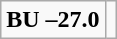<table class="wikitable" style="border: none;">
<tr align="center">
</tr>
<tr align="center">
<td><strong>BU –27.0</strong></td>
<td></td>
</tr>
</table>
